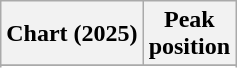<table class="wikitable sortable plainrowheaders" style="text-align:center">
<tr>
<th scope="col">Chart (2025)</th>
<th scope="col">Peak<br>position</th>
</tr>
<tr>
</tr>
<tr>
</tr>
<tr>
</tr>
<tr>
</tr>
<tr>
</tr>
<tr>
</tr>
<tr>
</tr>
</table>
